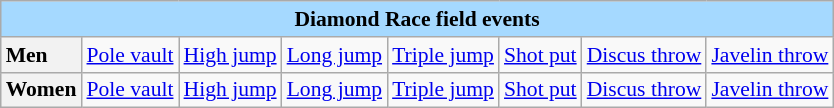<table class=wikitable style="font-size:90%; margin: 1em auto 1em auto">
<tr>
<td colspan="8"  style="background:#a5d9ff; text-align:center;"><strong>Diamond Race field events</strong></td>
</tr>
<tr>
<td style="background:#f2f2f2;"><strong>Men</strong></td>
<td><a href='#'>Pole vault</a></td>
<td><a href='#'>High jump</a></td>
<td><a href='#'>Long jump</a></td>
<td><a href='#'>Triple jump</a></td>
<td><a href='#'>Shot put</a></td>
<td><a href='#'>Discus throw</a></td>
<td><a href='#'>Javelin throw</a></td>
</tr>
<tr>
<td style="background:#f2f2f2;"><strong>Women</strong></td>
<td><a href='#'>Pole vault</a></td>
<td><a href='#'>High jump</a></td>
<td><a href='#'>Long jump</a></td>
<td><a href='#'>Triple jump</a></td>
<td><a href='#'>Shot put</a></td>
<td><a href='#'>Discus throw</a></td>
<td><a href='#'>Javelin throw</a></td>
</tr>
</table>
